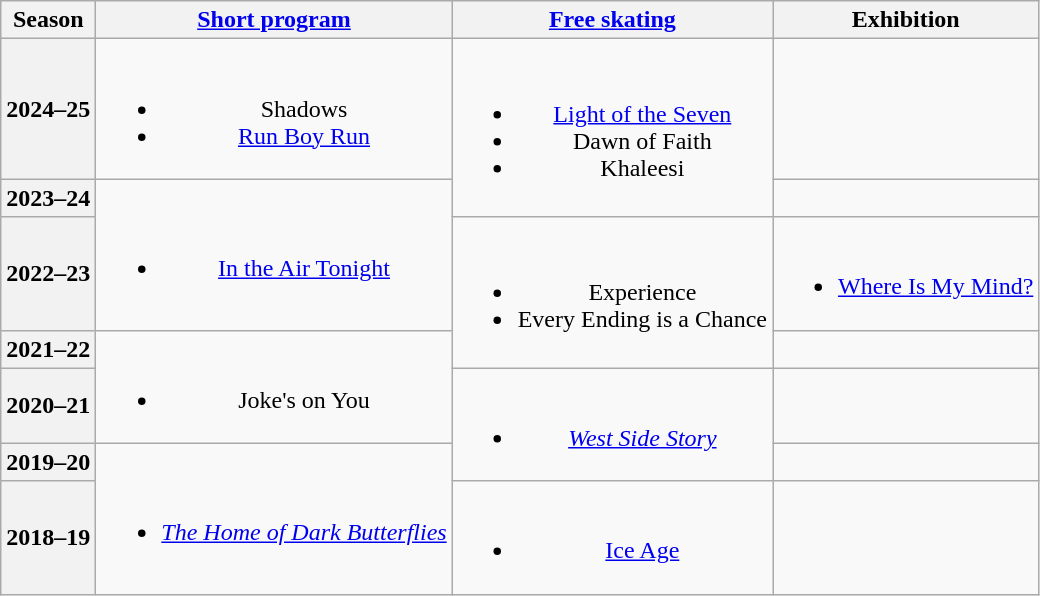<table class=wikitable style=text-align:center>
<tr>
<th>Season</th>
<th><a href='#'>Short program</a></th>
<th><a href='#'>Free skating</a></th>
<th>Exhibition</th>
</tr>
<tr>
<th>2024–25 <br> </th>
<td><br><ul><li>Shadows</li><li><a href='#'>Run Boy Run</a> <br> </li></ul></td>
<td rowspan=2><br><ul><li><a href='#'>Light of the Seven</a> <br> </li><li>Dawn of Faith <br> </li><li>Khaleesi <br> </li></ul></td>
<td></td>
</tr>
<tr>
<th>2023–24 <br> </th>
<td rowspan=2><br><ul><li><a href='#'>In the Air Tonight</a> <br> </li></ul></td>
<td></td>
</tr>
<tr>
<th>2022–23 <br> </th>
<td rowspan=2><br><ul><li>Experience <br> </li><li>Every Ending is a Chance <br> </li></ul></td>
<td><br><ul><li><a href='#'>Where Is My Mind?</a> <br></li></ul></td>
</tr>
<tr>
<th>2021–22 <br> </th>
<td rowspan=2><br><ul><li>Joke's on You <br> </li></ul></td>
<td></td>
</tr>
<tr>
<th>2020–21 <br> </th>
<td rowspan=2><br><ul><li><em><a href='#'>West Side Story</a></em> <br> </li></ul></td>
<td></td>
</tr>
<tr>
<th>2019–20 <br> </th>
<td rowspan=2><br><ul><li><em><a href='#'>The Home of Dark Butterflies</a></em> <br> </li></ul></td>
<td></td>
</tr>
<tr>
<th>2018–19 <br> </th>
<td><br><ul><li><a href='#'>Ice Age</a> <br></li></ul></td>
<td></td>
</tr>
</table>
